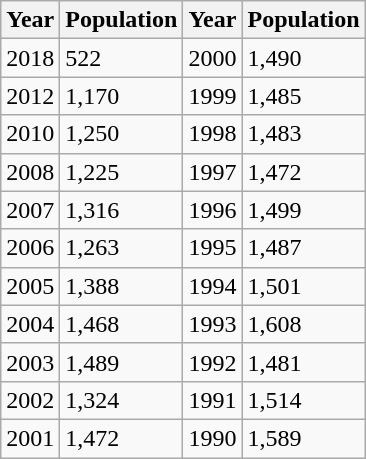<table class="wikitable sortable">
<tr>
<th>Year</th>
<th>Population</th>
<th>Year</th>
<th>Population</th>
</tr>
<tr>
<td>2018</td>
<td>522</td>
<td>2000</td>
<td>1,490</td>
</tr>
<tr>
<td>2012</td>
<td>1,170</td>
<td>1999</td>
<td>1,485</td>
</tr>
<tr>
<td>2010</td>
<td>1,250</td>
<td>1998</td>
<td>1,483</td>
</tr>
<tr>
<td>2008</td>
<td>1,225</td>
<td>1997</td>
<td>1,472</td>
</tr>
<tr>
<td>2007</td>
<td>1,316</td>
<td>1996</td>
<td>1,499</td>
</tr>
<tr>
<td>2006</td>
<td>1,263</td>
<td>1995</td>
<td>1,487</td>
</tr>
<tr>
<td>2005</td>
<td>1,388</td>
<td>1994</td>
<td>1,501</td>
</tr>
<tr>
<td>2004</td>
<td>1,468</td>
<td>1993</td>
<td>1,608</td>
</tr>
<tr>
<td>2003</td>
<td>1,489</td>
<td>1992</td>
<td>1,481</td>
</tr>
<tr>
<td>2002</td>
<td>1,324</td>
<td>1991</td>
<td>1,514</td>
</tr>
<tr>
<td>2001</td>
<td>1,472</td>
<td>1990</td>
<td>1,589</td>
</tr>
</table>
